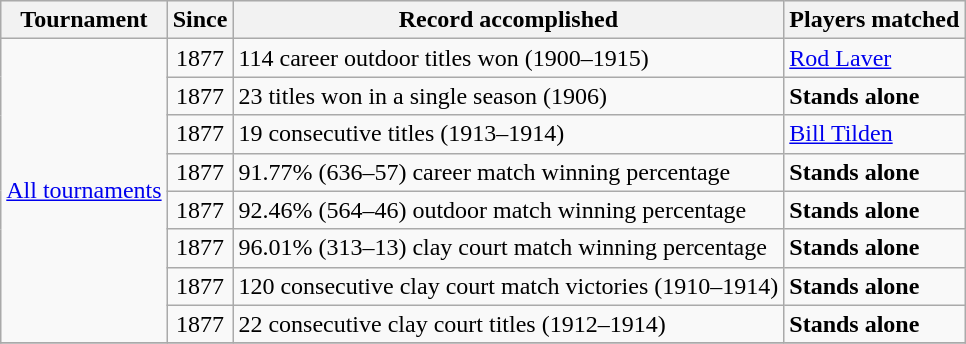<table class="wikitable">
<tr style="background:#efefef;">
<th>Tournament</th>
<th>Since</th>
<th>Record accomplished</th>
<th>Players matched</th>
</tr>
<tr>
<td rowspan="8"><a href='#'>All tournaments</a></td>
<td align=center>1877</td>
<td>114 career outdoor titles won (1900–1915)</td>
<td><a href='#'>Rod Laver</a></td>
</tr>
<tr>
<td align=center>1877</td>
<td>23 titles won in a single season (1906)</td>
<td><strong>Stands alone</strong></td>
</tr>
<tr>
<td align=center>1877</td>
<td>19 consecutive titles (1913–1914)</td>
<td><a href='#'>Bill Tilden</a></td>
</tr>
<tr>
<td align=center>1877</td>
<td>91.77% (636–57) career match winning percentage  </td>
<td><strong>Stands alone</strong></td>
</tr>
<tr>
<td align=center>1877</td>
<td>92.46% (564–46) outdoor match winning percentage </td>
<td><strong>Stands alone</strong></td>
</tr>
<tr>
<td align=center>1877</td>
<td>96.01% (313–13) clay court match winning percentage</td>
<td><strong>Stands alone</strong></td>
</tr>
<tr>
<td align=center>1877</td>
<td>120 consecutive clay court match victories (1910–1914)</td>
<td><strong>Stands alone</strong></td>
</tr>
<tr>
<td align=center>1877</td>
<td>22 consecutive clay court titles (1912–1914)</td>
<td><strong>Stands alone</strong></td>
</tr>
<tr>
</tr>
</table>
